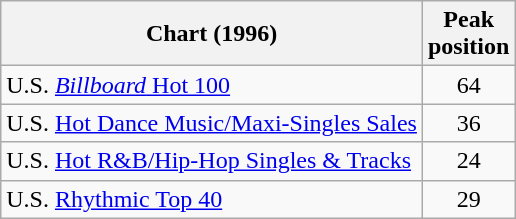<table class="wikitable sortable">
<tr>
<th align="left">Chart (1996)</th>
<th align="center">Peak<br>position</th>
</tr>
<tr>
<td align="left">U.S. <a href='#'><em>Billboard</em> Hot 100</a></td>
<td align="center">64</td>
</tr>
<tr>
<td align="left">U.S. <a href='#'>Hot Dance Music/Maxi-Singles Sales</a></td>
<td align="center">36</td>
</tr>
<tr>
<td align="left">U.S. <a href='#'>Hot R&B/Hip-Hop Singles & Tracks</a></td>
<td align="center">24</td>
</tr>
<tr>
<td align="left">U.S. <a href='#'>Rhythmic Top 40</a></td>
<td align="center">29</td>
</tr>
</table>
